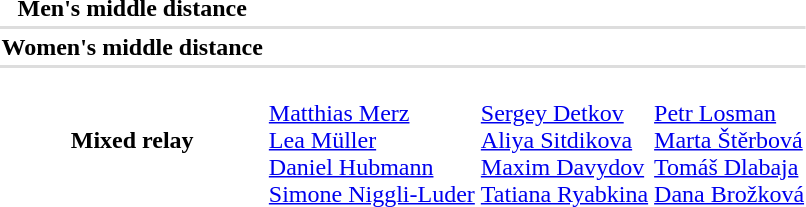<table>
<tr>
<th scope="row">Men's middle distance</th>
<td></td>
<td></td>
<td></td>
</tr>
<tr bgcolor=#DDDDDD>
<td colspan=4></td>
</tr>
<tr>
<th scope="row">Women's middle distance</th>
<td></td>
<td></td>
<td></td>
</tr>
<tr bgcolor=#DDDDDD>
<td colspan=4></td>
</tr>
<tr>
<th scope="row">Mixed relay</th>
<td><br><a href='#'>Matthias Merz</a><br><a href='#'>Lea Müller</a><br><a href='#'>Daniel Hubmann</a><br><a href='#'>Simone Niggli-Luder</a></td>
<td><br><a href='#'>Sergey Detkov</a><br><a href='#'>Aliya Sitdikova</a><br><a href='#'>Maxim Davydov</a><br><a href='#'>Tatiana Ryabkina</a></td>
<td><br><a href='#'>Petr Losman</a><br><a href='#'>Marta Štěrbová</a><br><a href='#'>Tomáš Dlabaja</a><br><a href='#'>Dana Brožková</a></td>
</tr>
</table>
